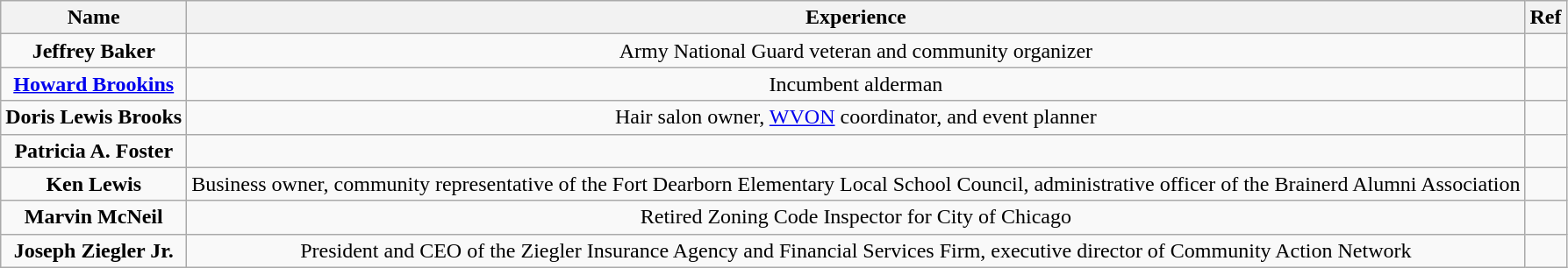<table class="wikitable" style="text-align:center">
<tr>
<th>Name</th>
<th>Experience</th>
<th>Ref</th>
</tr>
<tr>
<td><strong>Jeffrey Baker</strong></td>
<td>Army National Guard veteran and community organizer</td>
<td></td>
</tr>
<tr>
<td><strong><a href='#'>Howard Brookins</a></strong></td>
<td>Incumbent alderman</td>
<td></td>
</tr>
<tr>
<td><strong>Doris Lewis Brooks</strong></td>
<td>Hair salon owner, <a href='#'>WVON</a> coordinator, and event planner</td>
<td></td>
</tr>
<tr>
<td><strong>Patricia A. Foster</strong></td>
<td></td>
<td></td>
</tr>
<tr>
<td><strong>Ken Lewis</strong></td>
<td>Business owner, community representative of the Fort Dearborn Elementary Local School Council, administrative officer of the Brainerd Alumni Association</td>
<td></td>
</tr>
<tr>
<td><strong>Marvin McNeil</strong></td>
<td>Retired Zoning Code Inspector for City of Chicago</td>
<td></td>
</tr>
<tr>
<td><strong>Joseph Ziegler Jr.</strong></td>
<td>President and CEO of the Ziegler Insurance Agency and Financial Services Firm, executive director of Community Action Network</td>
<td></td>
</tr>
</table>
